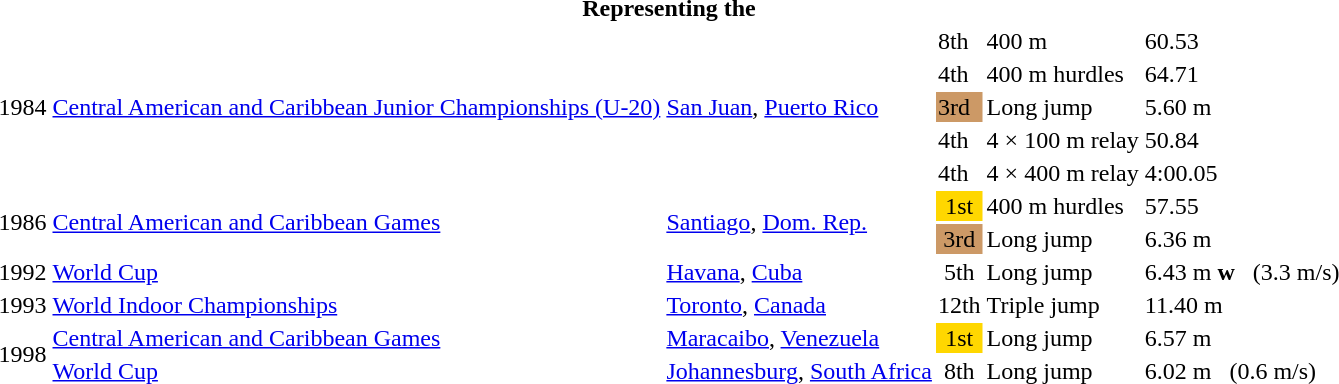<table>
<tr>
<th colspan="6">Representing the </th>
</tr>
<tr>
<td rowspan = "5">1984</td>
<td rowspan = "5"><a href='#'>Central American and Caribbean Junior Championships (U-20)</a></td>
<td rowspan = "5"><a href='#'>San Juan</a>, <a href='#'>Puerto Rico</a></td>
<td>8th</td>
<td>400 m</td>
<td>60.53</td>
</tr>
<tr>
<td>4th</td>
<td>400 m hurdles</td>
<td>64.71</td>
</tr>
<tr>
<td bgcolor=cc9966>3rd</td>
<td>Long jump</td>
<td>5.60 m</td>
</tr>
<tr>
<td>4th</td>
<td>4 × 100 m relay</td>
<td>50.84</td>
</tr>
<tr>
<td>4th</td>
<td>4 × 400 m relay</td>
<td>4:00.05</td>
</tr>
<tr>
<td rowspan=2>1986</td>
<td rowspan=2><a href='#'>Central American and Caribbean Games</a></td>
<td rowspan=2><a href='#'>Santiago</a>, <a href='#'>Dom. Rep.</a></td>
<td bgcolor="gold" align="center">1st</td>
<td>400 m hurdles</td>
<td>57.55</td>
</tr>
<tr>
<td bgcolor="cc9966" align="center">3rd</td>
<td>Long jump</td>
<td>6.36 m</td>
</tr>
<tr>
<td>1992</td>
<td><a href='#'>World Cup</a></td>
<td><a href='#'>Havana</a>, <a href='#'>Cuba</a></td>
<td align="center">5th</td>
<td>Long jump</td>
<td>6.43 m <strong>w</strong>   (3.3 m/s)</td>
</tr>
<tr>
<td>1993</td>
<td><a href='#'>World Indoor Championships</a></td>
<td><a href='#'>Toronto</a>, <a href='#'>Canada</a></td>
<td align="center">12th</td>
<td>Triple jump</td>
<td>11.40 m</td>
</tr>
<tr>
<td rowspan=2>1998</td>
<td><a href='#'>Central American and Caribbean Games</a></td>
<td><a href='#'>Maracaibo</a>, <a href='#'>Venezuela</a></td>
<td bgcolor="gold" align="center">1st</td>
<td>Long jump</td>
<td>6.57 m</td>
</tr>
<tr>
<td><a href='#'>World Cup</a></td>
<td><a href='#'>Johannesburg</a>, <a href='#'>South Africa</a></td>
<td align="center">8th</td>
<td>Long jump</td>
<td>6.02 m   (0.6 m/s)</td>
</tr>
</table>
